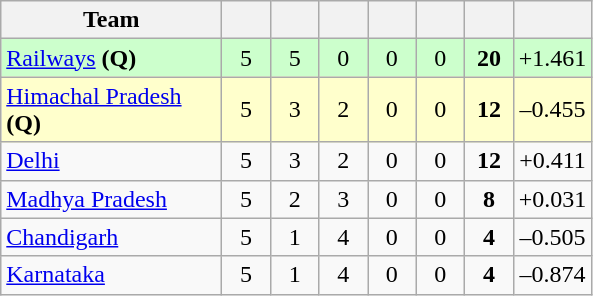<table class="wikitable" style="text-align:center">
<tr>
<th style="width:140px;">Team</th>
<th style="width:25px;"></th>
<th style="width:25px;"></th>
<th style="width:25px;"></th>
<th style="width:25px;"></th>
<th style="width:25px;"></th>
<th style="width:25px;"></th>
<th style="width:40px;"></th>
</tr>
<tr style="background:#cfc;">
<td style="text-align:left"><a href='#'>Railways</a> <strong>(Q)</strong></td>
<td>5</td>
<td>5</td>
<td>0</td>
<td>0</td>
<td>0</td>
<td><strong>20</strong></td>
<td>+1.461</td>
</tr>
<tr style="background:#ffc;">
<td style="text-align:left"><a href='#'>Himachal Pradesh</a> <strong>(Q)</strong></td>
<td>5</td>
<td>3</td>
<td>2</td>
<td>0</td>
<td>0</td>
<td><strong>12</strong></td>
<td>–0.455</td>
</tr>
<tr>
<td style="text-align:left"><a href='#'>Delhi</a></td>
<td>5</td>
<td>3</td>
<td>2</td>
<td>0</td>
<td>0</td>
<td><strong>12</strong></td>
<td>+0.411</td>
</tr>
<tr>
<td style="text-align:left"><a href='#'>Madhya Pradesh</a></td>
<td>5</td>
<td>2</td>
<td>3</td>
<td>0</td>
<td>0</td>
<td><strong>8</strong></td>
<td>+0.031</td>
</tr>
<tr>
<td style="text-align:left"><a href='#'>Chandigarh</a></td>
<td>5</td>
<td>1</td>
<td>4</td>
<td>0</td>
<td>0</td>
<td><strong>4</strong></td>
<td>–0.505</td>
</tr>
<tr>
<td style="text-align:left"><a href='#'>Karnataka</a></td>
<td>5</td>
<td>1</td>
<td>4</td>
<td>0</td>
<td>0</td>
<td><strong>4</strong></td>
<td>–0.874</td>
</tr>
</table>
